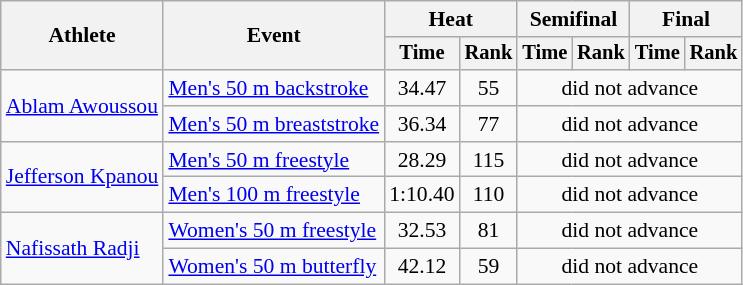<table class=wikitable style="font-size:90%">
<tr>
<th rowspan="2">Athlete</th>
<th rowspan="2">Event</th>
<th colspan="2">Heat</th>
<th colspan="2">Semifinal</th>
<th colspan="2">Final</th>
</tr>
<tr style="font-size:95%">
<th>Time</th>
<th>Rank</th>
<th>Time</th>
<th>Rank</th>
<th>Time</th>
<th>Rank</th>
</tr>
<tr align=center>
<td align=left rowspan=2><a href='#'>Ablam Awoussou</a></td>
<td align=left><a href='#'>Men's 50 m backstroke</a></td>
<td>34.47</td>
<td>55</td>
<td colspan=4>did not advance</td>
</tr>
<tr align=center>
<td align=left><a href='#'>Men's 50 m breaststroke</a></td>
<td>36.34</td>
<td>77</td>
<td colspan=4>did not advance</td>
</tr>
<tr align=center>
<td align=left rowspan=2><a href='#'>Jefferson Kpanou</a></td>
<td align=left><a href='#'>Men's 50 m freestyle</a></td>
<td>28.29</td>
<td>115</td>
<td colspan=4>did not advance</td>
</tr>
<tr align=center>
<td align=left><a href='#'>Men's 100 m freestyle</a></td>
<td>1:10.40</td>
<td>110</td>
<td colspan=4>did not advance</td>
</tr>
<tr align=center>
<td align=left rowspan=2><a href='#'>Nafissath Radji</a></td>
<td align=left><a href='#'>Women's 50 m freestyle</a></td>
<td>32.53</td>
<td>81</td>
<td colspan=4>did not advance</td>
</tr>
<tr align=center>
<td align=left><a href='#'>Women's 50 m butterfly</a></td>
<td>42.12</td>
<td>59</td>
<td colspan=4>did not advance</td>
</tr>
</table>
